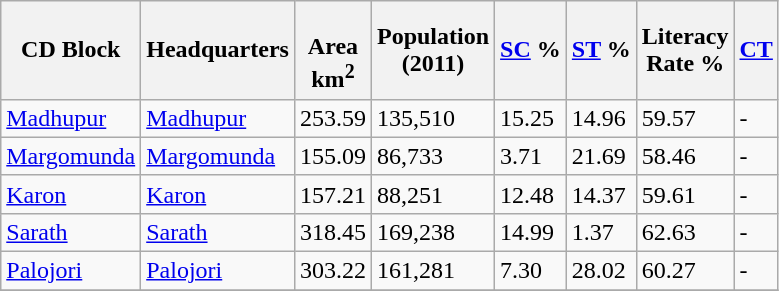<table class="wikitable sortable">
<tr>
<th>CD Block</th>
<th>Headquarters</th>
<th><br>Area<br>km<sup>2</sup></th>
<th>Population<br>(2011)</th>
<th><a href='#'>SC</a> %</th>
<th><a href='#'>ST</a> %</th>
<th>Literacy<br> Rate %</th>
<th><a href='#'>CT</a></th>
</tr>
<tr>
<td><a href='#'>Madhupur</a></td>
<td><a href='#'>Madhupur</a></td>
<td>253.59</td>
<td>135,510</td>
<td>15.25</td>
<td>14.96</td>
<td>59.57</td>
<td>-</td>
</tr>
<tr>
<td><a href='#'>Margomunda</a></td>
<td><a href='#'>Margomunda</a></td>
<td>155.09</td>
<td>86,733</td>
<td>3.71</td>
<td>21.69</td>
<td>58.46</td>
<td>-</td>
</tr>
<tr>
<td><a href='#'>Karon</a></td>
<td><a href='#'>Karon</a></td>
<td>157.21</td>
<td>88,251</td>
<td>12.48</td>
<td>14.37</td>
<td>59.61</td>
<td>-</td>
</tr>
<tr>
<td><a href='#'>Sarath</a></td>
<td><a href='#'>Sarath</a></td>
<td>318.45</td>
<td>169,238</td>
<td>14.99</td>
<td>1.37</td>
<td>62.63</td>
<td>-</td>
</tr>
<tr>
<td><a href='#'>Palojori</a></td>
<td><a href='#'>Palojori</a></td>
<td>303.22</td>
<td>161,281</td>
<td>7.30</td>
<td>28.02</td>
<td>60.27</td>
<td>-</td>
</tr>
<tr>
</tr>
</table>
